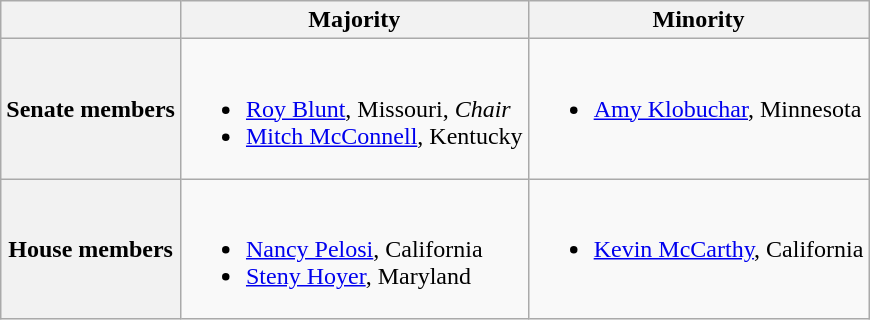<table class=wikitable>
<tr>
<th></th>
<th>Majority</th>
<th>Minority</th>
</tr>
<tr>
<th>Senate members</th>
<td valign="top" ><br><ul><li><a href='#'>Roy Blunt</a>, Missouri, <em>Chair</em></li><li><a href='#'>Mitch McConnell</a>, Kentucky</li></ul></td>
<td valign="top" ><br><ul><li><a href='#'>Amy Klobuchar</a>, Minnesota</li></ul></td>
</tr>
<tr>
<th>House members</th>
<td valign="top" ><br><ul><li><a href='#'>Nancy Pelosi</a>, California</li><li><a href='#'>Steny Hoyer</a>, Maryland</li></ul></td>
<td valign="top" ><br><ul><li><a href='#'>Kevin McCarthy</a>, California</li></ul></td>
</tr>
</table>
